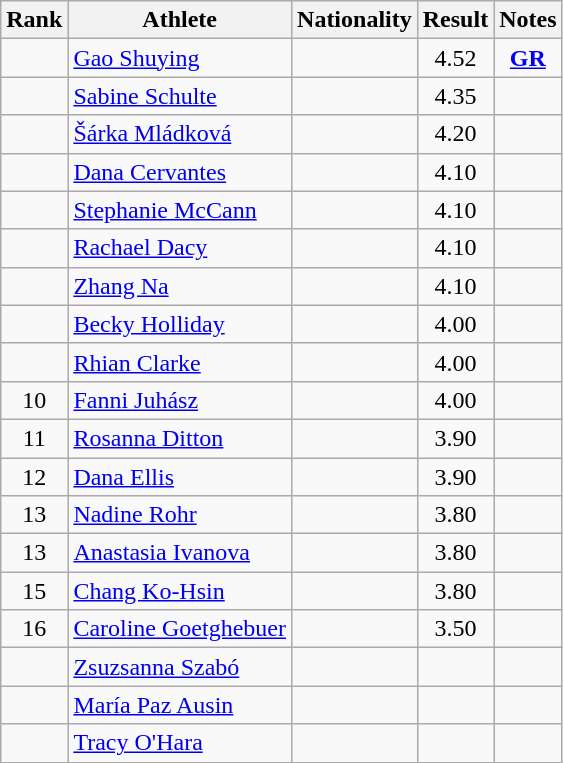<table class="wikitable sortable" style="text-align:center">
<tr>
<th>Rank</th>
<th>Athlete</th>
<th>Nationality</th>
<th>Result</th>
<th>Notes</th>
</tr>
<tr>
<td></td>
<td align=left><a href='#'>Gao Shuying</a></td>
<td align=left></td>
<td>4.52</td>
<td><strong><a href='#'>GR</a></strong></td>
</tr>
<tr>
<td></td>
<td align=left><a href='#'>Sabine Schulte</a></td>
<td align=left></td>
<td>4.35</td>
<td></td>
</tr>
<tr>
<td></td>
<td align=left><a href='#'>Šárka Mládková</a></td>
<td align=left></td>
<td>4.20</td>
<td></td>
</tr>
<tr>
<td></td>
<td align=left><a href='#'>Dana Cervantes</a></td>
<td align=left></td>
<td>4.10</td>
<td></td>
</tr>
<tr>
<td></td>
<td align=left><a href='#'>Stephanie McCann</a></td>
<td align=left></td>
<td>4.10</td>
<td></td>
</tr>
<tr>
<td></td>
<td align=left><a href='#'>Rachael Dacy</a></td>
<td align=left></td>
<td>4.10</td>
<td></td>
</tr>
<tr>
<td></td>
<td align=left><a href='#'>Zhang Na</a></td>
<td align=left></td>
<td>4.10</td>
<td></td>
</tr>
<tr>
<td></td>
<td align=left><a href='#'>Becky Holliday</a></td>
<td align=left></td>
<td>4.00</td>
<td></td>
</tr>
<tr>
<td></td>
<td align=left><a href='#'>Rhian Clarke</a></td>
<td align=left></td>
<td>4.00</td>
<td></td>
</tr>
<tr>
<td>10</td>
<td align=left><a href='#'>Fanni Juhász</a></td>
<td align=left></td>
<td>4.00</td>
<td></td>
</tr>
<tr>
<td>11</td>
<td align=left><a href='#'>Rosanna Ditton</a></td>
<td align=left></td>
<td>3.90</td>
<td></td>
</tr>
<tr>
<td>12</td>
<td align=left><a href='#'>Dana Ellis</a></td>
<td align=left></td>
<td>3.90</td>
<td></td>
</tr>
<tr>
<td>13</td>
<td align=left><a href='#'>Nadine Rohr</a></td>
<td align=left></td>
<td>3.80</td>
<td></td>
</tr>
<tr>
<td>13</td>
<td align=left><a href='#'>Anastasia Ivanova</a></td>
<td align=left></td>
<td>3.80</td>
<td></td>
</tr>
<tr>
<td>15</td>
<td align=left><a href='#'>Chang Ko-Hsin</a></td>
<td align=left></td>
<td>3.80</td>
<td></td>
</tr>
<tr>
<td>16</td>
<td align=left><a href='#'>Caroline Goetghebuer</a></td>
<td align=left></td>
<td>3.50</td>
<td></td>
</tr>
<tr>
<td></td>
<td align=left><a href='#'>Zsuzsanna Szabó</a></td>
<td align=left></td>
<td></td>
<td></td>
</tr>
<tr>
<td></td>
<td align=left><a href='#'>María Paz Ausin</a></td>
<td align=left></td>
<td></td>
<td></td>
</tr>
<tr>
<td></td>
<td align=left><a href='#'>Tracy O'Hara</a></td>
<td align=left></td>
<td></td>
<td></td>
</tr>
</table>
